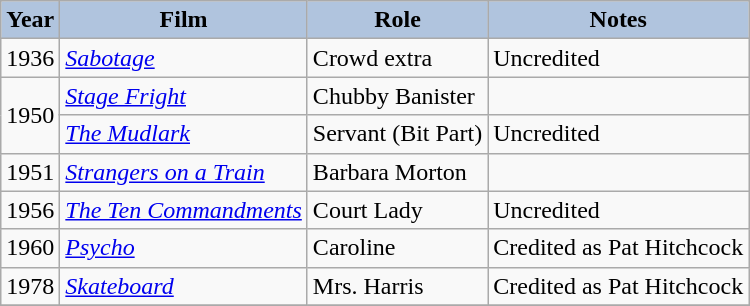<table class="wikitable">
<tr>
<th style="background:#B0C4DE;">Year</th>
<th style="background:#B0C4DE;">Film</th>
<th style="background:#B0C4DE;">Role</th>
<th style="background:#B0C4DE;">Notes</th>
</tr>
<tr>
<td>1936</td>
<td><em><a href='#'>Sabotage</a></em></td>
<td>Crowd extra</td>
<td>Uncredited</td>
</tr>
<tr>
<td rowspan="2">1950</td>
<td><em><a href='#'>Stage Fright</a></em></td>
<td>Chubby Banister</td>
<td></td>
</tr>
<tr>
<td><em><a href='#'>The Mudlark</a></em></td>
<td>Servant (Bit Part)</td>
<td>Uncredited</td>
</tr>
<tr>
<td>1951</td>
<td><em><a href='#'>Strangers on a Train</a></em></td>
<td>Barbara Morton</td>
<td></td>
</tr>
<tr>
<td>1956</td>
<td><em><a href='#'>The Ten Commandments</a></em></td>
<td>Court Lady</td>
<td>Uncredited</td>
</tr>
<tr>
<td>1960</td>
<td><em><a href='#'>Psycho</a></em></td>
<td>Caroline</td>
<td>Credited as Pat Hitchcock</td>
</tr>
<tr>
<td>1978</td>
<td><em><a href='#'>Skateboard</a></em></td>
<td>Mrs. Harris</td>
<td>Credited as Pat Hitchcock</td>
</tr>
<tr>
</tr>
</table>
